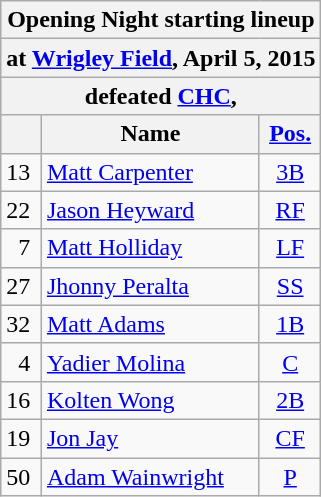<table class="wikitable" style="text-align:left">
<tr>
<th colspan="3">Opening Night starting lineup</th>
</tr>
<tr>
<th colspan="3">at <a href='#'>Wrigley Field</a>, April 5, 2015</th>
</tr>
<tr>
<th colspan="3">defeated <a href='#'>CHC</a>, </th>
</tr>
<tr>
<th></th>
<th>Name</th>
<th><a href='#'>Pos.</a></th>
</tr>
<tr>
<td>13</td>
<td><a href='#'>Matt Carpenter</a></td>
<td style="text-align:center;"><a href='#'>3B</a></td>
</tr>
<tr>
<td>22</td>
<td><a href='#'>Jason Heyward</a></td>
<td style="text-align:center;"><a href='#'>RF</a></td>
</tr>
<tr>
<td>  7</td>
<td><a href='#'>Matt Holliday</a></td>
<td style="text-align:center;"><a href='#'>LF</a></td>
</tr>
<tr>
<td>27</td>
<td><a href='#'>Jhonny Peralta</a></td>
<td style="text-align:center;"><a href='#'>SS</a></td>
</tr>
<tr>
<td>32</td>
<td><a href='#'>Matt Adams</a></td>
<td style="text-align:center;"><a href='#'>1B</a></td>
</tr>
<tr>
<td>  4</td>
<td><a href='#'>Yadier Molina</a></td>
<td style="text-align:center;"><a href='#'>C</a></td>
</tr>
<tr>
<td>16</td>
<td><a href='#'>Kolten Wong</a></td>
<td style="text-align:center;"><a href='#'>2B</a></td>
</tr>
<tr>
<td>19</td>
<td><a href='#'>Jon Jay</a></td>
<td style="text-align:center;"><a href='#'>CF</a></td>
</tr>
<tr>
<td>50</td>
<td><a href='#'>Adam Wainwright</a></td>
<td style="text-align:center;"><a href='#'>P</a></td>
</tr>
</table>
